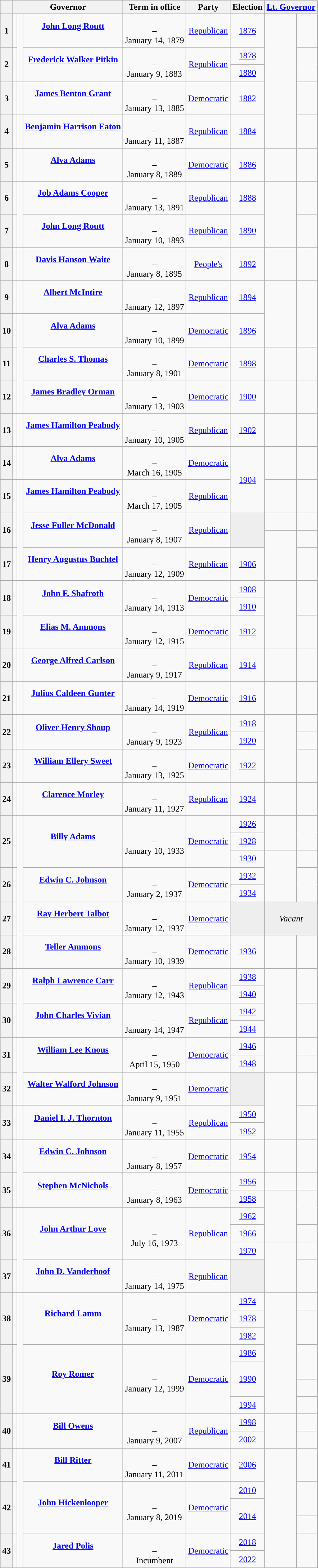<table class="wikitable sortable mw-collapsible sticky-header-multi" style="text-align:center;">
<tr>
<th scope="col"></th>
<th scope="colgroup" colspan="3">Governor</th>
<th scope="col">Term in office</th>
<th scope="col">Party</th>
<th scope="col">Election</th>
<th scope="colgroup" colspan="2"><a href='#'>Lt. Governor</a></th>
</tr>
<tr style="height:2em;">
<th scope="row">1</th>
<td data-sort-value="Routt, John"></td>
<td rowspan="3" style="background:"> </td>
<td><strong><a href='#'>John Long Routt</a></strong><br><br></td>
<td><br>–<br>January 14, 1879<br></td>
<td><a href='#'>Republican</a></td>
<td><a href='#'>1876</a></td>
<td rowspan="5" style="background:"> </td>
<td></td>
</tr>
<tr style="height:2em;">
<th rowspan="2" scope="rowgroup">2</th>
<td rowspan="2" data-sort-value="Pitkin, Frederick"></td>
<td rowspan="2"><strong><a href='#'>Frederick Walker Pitkin</a></strong><br><br></td>
<td rowspan="2"><br>–<br>January 9, 1883<br></td>
<td rowspan="2"><a href='#'>Republican</a></td>
<td><a href='#'>1878</a></td>
<td rowspan="2"></td>
</tr>
<tr style="height:2em;">
<td><a href='#'>1880</a></td>
</tr>
<tr style="height:2em;">
<th scope="row">3</th>
<td data-sort-value="Grant, James"></td>
<td style="color:inherit;background:"></td>
<td><strong><a href='#'>James Benton Grant</a></strong><br><br></td>
<td><br>–<br>January 13, 1885<br></td>
<td><a href='#'>Democratic</a></td>
<td><a href='#'>1882</a></td>
<td></td>
</tr>
<tr style="height:2em;">
<th scope="row">4</th>
<td data-sort-value="Eaton, Benjamin"></td>
<td style="color:inherit;background:"></td>
<td><strong><a href='#'>Benjamin Harrison Eaton</a></strong><br><br></td>
<td><br>–<br>January 11, 1887<br></td>
<td><a href='#'>Republican</a></td>
<td><a href='#'>1884</a></td>
<td></td>
</tr>
<tr style="height:2em;">
<th scope="row">5</th>
<td data-sort-value="Adams, Alva"></td>
<td style="color:inherit;background:"></td>
<td><strong><a href='#'>Alva Adams</a></strong><br><br></td>
<td><br>–<br>January 8, 1889<br></td>
<td><a href='#'>Democratic</a></td>
<td><a href='#'>1886</a></td>
<td style="color:inherit;background:"></td>
<td></td>
</tr>
<tr style="height:2em;">
<th scope="row">6</th>
<td data-sort-value="Cooper, Job"></td>
<td rowspan="2" style="color:inherit;background:"></td>
<td><strong><a href='#'>Job Adams Cooper</a></strong><br><br></td>
<td><br>–<br>January 13, 1891<br></td>
<td><a href='#'>Republican</a></td>
<td><a href='#'>1888</a></td>
<td rowspan="2" style="color:inherit;background:"></td>
<td></td>
</tr>
<tr style="height:2em;">
<th scope="row">7</th>
<td data-sort-value="Routt, John"></td>
<td><strong><a href='#'>John Long Routt</a></strong><br><br></td>
<td><br>–<br>January 10, 1893<br></td>
<td><a href='#'>Republican</a></td>
<td><a href='#'>1890</a></td>
<td></td>
</tr>
<tr style="height:2em;">
<th scope="row">8</th>
<td data-sort-value="Waite, Davis"></td>
<td style="color:inherit;background:"></td>
<td><strong><a href='#'>Davis Hanson Waite</a></strong><br><br></td>
<td><br>–<br>January 8, 1895<br></td>
<td><a href='#'>People's</a></td>
<td><a href='#'>1892</a></td>
<td style="color:inherit;background:"></td>
<td></td>
</tr>
<tr style="height:2em;">
<th scope="row">9</th>
<td data-sort-value="McIntire, Albert"></td>
<td style="color:inherit;background:"></td>
<td><strong><a href='#'>Albert McIntire</a></strong><br><br></td>
<td><br>–<br>January 12, 1897<br></td>
<td><a href='#'>Republican</a></td>
<td><a href='#'>1894</a></td>
<td rowspan="2" style="color:inherit;background:"></td>
<td rowspan="2"></td>
</tr>
<tr style="height:2em;">
<th scope="row">10</th>
<td data-sort-value="Adams, Alva"></td>
<td rowspan="3" style="color:inherit;background:"></td>
<td><strong><a href='#'>Alva Adams</a></strong><br><br></td>
<td><br>–<br>January 10, 1899<br></td>
<td><a href='#'>Democratic</a></td>
<td><a href='#'>1896</a></td>
</tr>
<tr style="height:2em;">
<th scope="row">11</th>
<td data-sort-value="Thomas, Charles"></td>
<td><strong><a href='#'>Charles S. Thomas</a></strong><br><br></td>
<td><br>–<br>January 8, 1901<br></td>
<td><a href='#'>Democratic</a></td>
<td><a href='#'>1898</a></td>
<td style="color:inherit;background:"></td>
<td></td>
</tr>
<tr style="height:2em;">
<th scope="row">12</th>
<td data-sort-value="Orman, James"></td>
<td><strong><a href='#'>James Bradley Orman</a></strong><br><br></td>
<td><br>–<br>January 13, 1903<br></td>
<td><a href='#'>Democratic</a></td>
<td><a href='#'>1900</a></td>
<td style="color:inherit;background:"></td>
<td></td>
</tr>
<tr style="height:2em;">
<th scope="row">13</th>
<td data-sort-value="Peabody, James"></td>
<td style="color:inherit;background:"></td>
<td><strong><a href='#'>James Hamilton Peabody</a></strong><br><br></td>
<td><br>–<br>January 10, 1905<br></td>
<td><a href='#'>Republican</a></td>
<td><a href='#'>1902</a></td>
<td style="color:inherit;background:"></td>
<td></td>
</tr>
<tr style="height:2em;">
<th scope="row">14</th>
<td data-sort-value="Adams, Alva"></td>
<td style="color:inherit;background:"></td>
<td><strong><a href='#'>Alva Adams</a></strong><br><br></td>
<td><br>–<br>March 16, 1905<br></td>
<td><a href='#'>Democratic</a></td>
<td rowspan="2"><a href='#'>1904</a></td>
<td style="color:inherit;background:"></td>
<td></td>
</tr>
<tr style="height:2em;">
<th scope="row">15</th>
<td data-sort-value="Peabody, James"></td>
<td rowspan="4" style="color:inherit;background:"></td>
<td><strong><a href='#'>James Hamilton Peabody</a></strong><br><br></td>
<td><br>–<br>March 17, 1905<br></td>
<td><a href='#'>Republican</a></td>
<td style="color:inherit;background:"></td>
<td></td>
</tr>
<tr style="height:2em;">
<th rowspan="2" scope="rowgroup">16</th>
<td rowspan="2" data-sort-value="McDonald, Jesse"></td>
<td rowspan="2"><strong><a href='#'>Jesse Fuller McDonald</a></strong><br><br></td>
<td rowspan="2"><br>–<br>January 8, 1907<br></td>
<td rowspan="2"><a href='#'>Republican</a></td>
<td rowspan="2" style="background:#EEEEEE;"></td>
<td style="color:inherit;background:"></td>
<td><br></td>
</tr>
<tr style="height:2em;">
<td rowspan="2" style="color:inherit;background:"></td>
<td></td>
</tr>
<tr style="height:2em;">
<th scope="row">17</th>
<td data-sort-value="Buchtel, Henry"></td>
<td><strong><a href='#'>Henry Augustus Buchtel</a></strong><br><br></td>
<td><br>–<br>January 12, 1909<br></td>
<td><a href='#'>Republican</a></td>
<td><a href='#'>1906</a></td>
<td></td>
</tr>
<tr style="height:2em;">
<th rowspan="2" scope="rowgroup">18</th>
<td rowspan="2" data-sort-value="Shafroth, John"></td>
<td rowspan="3" style="color:inherit;background:"></td>
<td rowspan="2"><strong><a href='#'>John F. Shafroth</a></strong><br><br></td>
<td rowspan="2"><br>–<br>January 14, 1913<br></td>
<td rowspan="2"><a href='#'>Democratic</a></td>
<td><a href='#'>1908</a></td>
<td rowspan="3" style="color:inherit;background:"></td>
<td rowspan="2"></td>
</tr>
<tr style="height:2em;">
<td><a href='#'>1910</a></td>
</tr>
<tr style="height:2em;">
<th scope="row">19</th>
<td data-sort-value="Ammons, Elias"></td>
<td><strong><a href='#'>Elias M. Ammons</a></strong><br><br></td>
<td><br>–<br>January 12, 1915<br></td>
<td><a href='#'>Democratic</a></td>
<td><a href='#'>1912</a></td>
<td></td>
</tr>
<tr style="height:2em;">
<th scope="row">20</th>
<td data-sort-value="Carlson, George"></td>
<td style="color:inherit;background:"></td>
<td><strong><a href='#'>George Alfred Carlson</a></strong><br><br></td>
<td><br>–<br>January 9, 1917<br></td>
<td><a href='#'>Republican</a></td>
<td><a href='#'>1914</a></td>
<td style="color:inherit;background:"></td>
<td></td>
</tr>
<tr style="height:2em;">
<th scope="row">21</th>
<td data-sort-value="Gunter, Julius"></td>
<td style="color:inherit;background:"></td>
<td><strong><a href='#'>Julius Caldeen Gunter</a></strong><br><br></td>
<td><br>–<br>January 14, 1919<br></td>
<td><a href='#'>Democratic</a></td>
<td><a href='#'>1916</a></td>
<td style="color:inherit;background:"></td>
<td></td>
</tr>
<tr style="height:2em;">
<th rowspan="2" scope="rowgroup">22</th>
<td rowspan="2" data-sort-value="Shoup, Oliver"></td>
<td rowspan="2" style="color:inherit;background:"></td>
<td rowspan="2"><strong><a href='#'>Oliver Henry Shoup</a></strong><br><br></td>
<td rowspan="2"><br>–<br>January 9, 1923<br></td>
<td rowspan="2"><a href='#'>Republican</a></td>
<td><a href='#'>1918</a></td>
<td rowspan="3" style="color:inherit;background:"></td>
<td></td>
</tr>
<tr style="height:2em;">
<td><a href='#'>1920</a></td>
<td></td>
</tr>
<tr style="height:2em;">
<th scope="row">23</th>
<td data-sort-value="Sweet, William"></td>
<td style="color:inherit;background:"></td>
<td><strong><a href='#'>William Ellery Sweet</a></strong><br><br></td>
<td><br>–<br>January 13, 1925<br></td>
<td><a href='#'>Democratic</a></td>
<td><a href='#'>1922</a></td>
<td></td>
</tr>
<tr style="height:2em;">
<th scope="row">24</th>
<td data-sort-value="Morley, Clarence"></td>
<td style="color:inherit;background:"></td>
<td><strong><a href='#'>Clarence Morley</a></strong><br><br></td>
<td><br>–<br>January 11, 1927<br></td>
<td><a href='#'>Republican</a></td>
<td><a href='#'>1924</a></td>
<td style="color:inherit;background:"></td>
<td></td>
</tr>
<tr style="height:2em;">
<th rowspan="3" scope="rowgroup">25</th>
<td rowspan="3" data-sort-value="Adams, Billy"></td>
<td rowspan="7" style="color:inherit;background:"></td>
<td rowspan="3"><strong><a href='#'>Billy Adams</a></strong><br><br></td>
<td rowspan="3"><br>–<br>January 10, 1933<br></td>
<td rowspan="3"><a href='#'>Democratic</a></td>
<td><a href='#'>1926</a></td>
<td rowspan="2" style="color:inherit;background:"></td>
<td rowspan="2"></td>
</tr>
<tr style="height:2em;">
<td><a href='#'>1928</a></td>
</tr>
<tr style="height:2em;">
<td><a href='#'>1930</a></td>
<td rowspan="3" style="color:inherit;background:"></td>
<td></td>
</tr>
<tr style="height:2em;">
<th rowspan="2" scope="rowgroup">26</th>
<td rowspan="2" data-sort-value="Johnson, Edwin"></td>
<td rowspan="2"><strong><a href='#'>Edwin C. Johnson</a></strong><br><br></td>
<td rowspan="2"><br>–<br>January 2, 1937<br></td>
<td rowspan="2"><a href='#'>Democratic</a></td>
<td><a href='#'>1932</a></td>
<td rowspan="2"></td>
</tr>
<tr style="height:2em;">
<td><a href='#'>1934</a></td>
</tr>
<tr style="height:2em;">
<th scope="row">27</th>
<td data-sort-value="Talbot, Ray"></td>
<td><strong><a href='#'>Ray Herbert Talbot</a></strong><br><br></td>
<td><br>–<br>January 12, 1937<br></td>
<td><a href='#'>Democratic</a></td>
<td style="background:#EEEEEE;"></td>
<td colspan="2" style="background:#EEEEEE;"><em>Vacant</em></td>
</tr>
<tr style="height:2em;">
<th scope="row">28</th>
<td data-sort-value="Ammons, Teller"></td>
<td><strong><a href='#'>Teller Ammons</a></strong><br><br></td>
<td><br>–<br>January 10, 1939<br></td>
<td><a href='#'>Democratic</a></td>
<td><a href='#'>1936</a></td>
<td style="color:inherit;background:"></td>
<td></td>
</tr>
<tr style="height:2em;">
<th rowspan="2" scope="rowgroup">29</th>
<td rowspan="2" data-sort-value="Carr, Ralph"></td>
<td rowspan="4" style="color:inherit;background:"></td>
<td rowspan="2"><strong><a href='#'>Ralph Lawrence Carr</a></strong><br><br></td>
<td rowspan="2"><br>–<br>January 12, 1943<br></td>
<td rowspan="2"><a href='#'>Republican</a></td>
<td><a href='#'>1938</a></td>
<td rowspan="4" style="color:inherit;background:"></td>
<td rowspan="2"></td>
</tr>
<tr style="height:2em;">
<td><a href='#'>1940</a></td>
</tr>
<tr style="height:2em;">
<th rowspan="2" scope="rowgroup">30</th>
<td rowspan="2" data-sort-value="Vivian, Charles"></td>
<td rowspan="2"><strong><a href='#'>John Charles Vivian</a></strong><br><br></td>
<td rowspan="2"><br>–<br>January 14, 1947<br></td>
<td rowspan="2"><a href='#'>Republican</a></td>
<td><a href='#'>1942</a></td>
<td rowspan="2"></td>
</tr>
<tr style="height:2em;">
<td><a href='#'>1944</a></td>
</tr>
<tr style="height:2em;">
<th rowspan="2" scope="rowgroup">31</th>
<td rowspan="2" data-sort-value="Knous, William"></td>
<td rowspan="3" style="color:inherit;background:"></td>
<td rowspan="2"><strong><a href='#'>William Lee Knous</a></strong><br><br></td>
<td rowspan="2"><br>–<br>April 15, 1950<br></td>
<td rowspan="2"><a href='#'>Democratic</a></td>
<td><a href='#'>1946</a></td>
<td rowspan="2" style="color:inherit;background:"></td>
<td></td>
</tr>
<tr style="height:2em;">
<td><a href='#'>1948</a></td>
<td></td>
</tr>
<tr style="height:2em;">
<th scope="row">32</th>
<td data-sort-value="Johnson, Walter"></td>
<td><strong><a href='#'>Walter Walford Johnson</a></strong><br><br></td>
<td><br>–<br>January 9, 1951<br></td>
<td><a href='#'>Democratic</a></td>
<td style="background:#EEEEEE;"></td>
<td rowspan="3" style="color:inherit;background:"></td>
<td></td>
</tr>
<tr style="height:2em;">
<th rowspan="2" scope="rowgroup">33</th>
<td rowspan="2" data-sort-value="Thornton, Daniel"></td>
<td rowspan="2" style="color:inherit;background:"></td>
<td rowspan="2"><strong><a href='#'>Daniel I. J. Thornton</a></strong><br><br></td>
<td rowspan="2"><br>–<br>January 11, 1955<br></td>
<td rowspan="2"><a href='#'>Republican</a></td>
<td><a href='#'>1950</a></td>
<td rowspan="2"></td>
</tr>
<tr style="height:2em;">
<td><a href='#'>1952</a></td>
</tr>
<tr style="height:2em;">
<th scope="row">34</th>
<td data-sort-value="Johnson, Edwin"></td>
<td rowspan="3" style="color:inherit;background:"></td>
<td><strong><a href='#'>Edwin C. Johnson</a></strong><br><br></td>
<td><br>–<br>January 8, 1957<br></td>
<td><a href='#'>Democratic</a></td>
<td><a href='#'>1954</a></td>
<td style="color:inherit;background:"></td>
<td></td>
</tr>
<tr style="height:2em;">
<th rowspan="2" scope="rowgroup">35</th>
<td rowspan="2" data-sort-value="McNichols, Stephen"></td>
<td rowspan="2"><strong><a href='#'>Stephen McNichols</a></strong><br><br></td>
<td rowspan="2"><br>–<br>January 8, 1963<br></td>
<td rowspan="2"><a href='#'>Democratic</a></td>
<td><a href='#'>1956</a></td>
<td style="color:inherit;background:"></td>
<td></td>
</tr>
<tr style="height:2em;">
<td><a href='#'>1958</a></td>
<td rowspan="3" style="color:inherit;background:"></td>
<td rowspan="2"></td>
</tr>
<tr style="height:2em;">
<th rowspan="3" scope="rowgroup">36</th>
<td rowspan="3" data-sort-value="Love, John"></td>
<td rowspan="4" style="color:inherit;background:"></td>
<td rowspan="3"><strong><a href='#'>John Arthur Love</a></strong><br><br></td>
<td rowspan="3"><br>–<br>July 16, 1973<br></td>
<td rowspan="3"><a href='#'>Republican</a></td>
<td><a href='#'>1962</a></td>
</tr>
<tr style="height:2em;">
<td><a href='#'>1966</a></td>
<td></td>
</tr>
<tr style="height:2em;">
<td><a href='#'>1970</a></td>
<td rowspan="2" style="color:inherit;background:"></td>
<td></td>
</tr>
<tr style="height:2em;">
<th scope="row">37</th>
<td data-sort-value="Vanderhoof, John"></td>
<td><strong><a href='#'>John D. Vanderhoof</a></strong><br><br></td>
<td><br>–<br>January 14, 1975<br></td>
<td><a href='#'>Republican</a></td>
<td style="background:#EEEEEE;"></td>
<td></td>
</tr>
<tr style="height:2em;">
<th rowspan="3" scope="rowgroup">38</th>
<td rowspan="3" data-sort-value="Lamm, Richard"></td>
<td rowspan="7" style="color:inherit;background:"></td>
<td rowspan="3"><strong><a href='#'>Richard Lamm</a></strong><br><br></td>
<td rowspan="3"><br>–<br>January 13, 1987<br></td>
<td rowspan="3"><a href='#'>Democratic</a></td>
<td><a href='#'>1974</a></td>
<td rowspan="7" style="color:inherit;background:"></td>
<td></td>
</tr>
<tr style="height:2em;">
<td><a href='#'>1978</a></td>
<td rowspan="2"></td>
</tr>
<tr style="height:2em;">
<td><a href='#'>1982</a></td>
</tr>
<tr style="height:2em;">
<th rowspan="4" scope="rowgroup">39</th>
<td rowspan="4" data-sort-value="Romer, Roy"></td>
<td rowspan="4"><strong><a href='#'>Roy Romer</a></strong><br><br></td>
<td rowspan="4"><br>–<br>January 12, 1999<br></td>
<td rowspan="4"><a href='#'>Democratic</a></td>
<td><a href='#'>1986</a></td>
<td rowspan="2"><br></td>
</tr>
<tr style="height:2em;">
<td rowspan="2"><a href='#'>1990</a></td>
</tr>
<tr style="height:2em;">
<td></td>
</tr>
<tr style="height:2em;">
<td><a href='#'>1994</a></td>
<td></td>
</tr>
<tr style="height:2em;">
<th rowspan="2" scope="rowgroup">40</th>
<td rowspan="2" data-sort-value="Owens, Bill"></td>
<td rowspan="2" style="color:inherit;background:"></td>
<td rowspan="2"><strong><a href='#'>Bill Owens</a></strong><br><br></td>
<td rowspan="2"><br>–<br>January 9, 2007<br></td>
<td rowspan="2"><a href='#'>Republican</a></td>
<td><a href='#'>1998</a></td>
<td rowspan="2" style="color:inherit;background:"></td>
<td></td>
</tr>
<tr style="height:2em;">
<td><a href='#'>2002</a></td>
<td></td>
</tr>
<tr style="height:2em;">
<th scope="row">41</th>
<td data-sort-value="Ritter, Bill"></td>
<td rowspan="6" style="color:inherit;background:"></td>
<td><strong><a href='#'>Bill Ritter</a></strong><br><br></td>
<td><br>–<br>January 11, 2011<br></td>
<td><a href='#'>Democratic</a></td>
<td><a href='#'>2006</a></td>
<td rowspan="6" style="color:inherit;background:"></td>
<td></td>
</tr>
<tr style="height:2em;">
<th rowspan="3" scope="rowgroup">42</th>
<td rowspan="3" data-sort-value="Hickenlooper, John"></td>
<td rowspan="3"><strong><a href='#'>John Hickenlooper</a></strong><br><br></td>
<td rowspan="3"><br>–<br>January 8, 2019<br></td>
<td rowspan="3"><a href='#'>Democratic</a></td>
<td><a href='#'>2010</a></td>
<td rowspan="2"><br></td>
</tr>
<tr style="height:2em;">
<td rowspan="2"><a href='#'>2014</a></td>
</tr>
<tr style="height:2em;">
<td></td>
</tr>
<tr style="height:2em;">
<th rowspan="2" scope="rowgroup">43</th>
<td rowspan="2" data-sort-value="Polis, Jared"></td>
<td rowspan="2"><strong><a href='#'>Jared Polis</a></strong><br><br></td>
<td rowspan="2"><br>–<br>Incumbent</td>
<td rowspan="2"><a href='#'>Democratic</a></td>
<td><a href='#'>2018</a></td>
<td rowspan="2"></td>
</tr>
<tr style="height:2em;">
<td><a href='#'>2022</a></td>
</tr>
</table>
